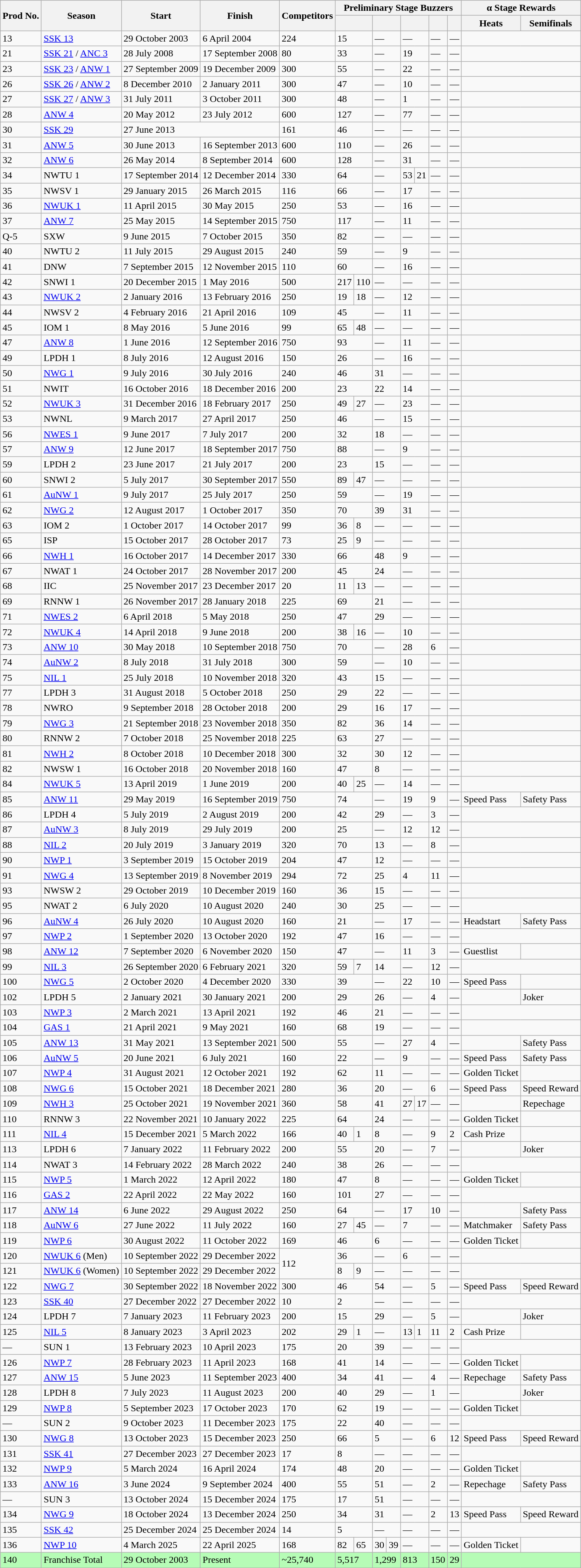<table class="wikitable sortable defaultcenter">
<tr>
<th rowspan="2">Prod No.</th>
<th rowspan="2">Season</th>
<th rowspan="2">Start</th>
<th rowspan="2">Finish</th>
<th rowspan="2">Competitors</th>
<th colspan="8">Preliminary Stage Buzzers</th>
<th colspan="2">α Stage Rewards</th>
</tr>
<tr>
<th colspan="2"></th>
<th colspan="2"></th>
<th colspan="2"></th>
<th></th>
<th></th>
<th>Heats</th>
<th>Semifinals</th>
</tr>
<tr>
<td>13</td>
<td> <a href='#'>SSK 13</a></td>
<td>29 October 2003</td>
<td>6 April 2004</td>
<td>224</td>
<td colspan="2">15</td>
<td colspan="2">—</td>
<td colspan="2">—</td>
<td>—</td>
<td>—</td>
<td colspan="2"></td>
</tr>
<tr>
<td>21</td>
<td> <a href='#'>SSK 21</a> /  <a href='#'>ANC 3</a></td>
<td>28 July 2008</td>
<td>17 September 2008</td>
<td>80</td>
<td colspan="2">33</td>
<td colspan="2">—</td>
<td colspan="2">19</td>
<td>—</td>
<td>—</td>
<td colspan="2"></td>
</tr>
<tr>
<td>23</td>
<td> <a href='#'>SSK 23</a> /  <a href='#'>ANW 1</a></td>
<td>27 September 2009</td>
<td>19 December 2009</td>
<td>300</td>
<td colspan="2">55</td>
<td colspan="2">—</td>
<td colspan="2">22</td>
<td>—</td>
<td>—</td>
<td colspan="2"></td>
</tr>
<tr>
<td>26</td>
<td> <a href='#'>SSK 26</a> /  <a href='#'>ANW 2</a></td>
<td>8 December 2010</td>
<td>2 January 2011</td>
<td>300</td>
<td colspan="2">47</td>
<td colspan="2">—</td>
<td colspan="2">10</td>
<td>—</td>
<td>—</td>
<td colspan="2"></td>
</tr>
<tr>
<td>27</td>
<td> <a href='#'>SSK 27</a> /  <a href='#'>ANW 3</a></td>
<td>31 July 2011</td>
<td>3 October 2011</td>
<td>300</td>
<td colspan="2">48</td>
<td colspan="2">—</td>
<td colspan="2">1</td>
<td>—</td>
<td>—</td>
<td colspan="2"></td>
</tr>
<tr>
<td>28</td>
<td> <a href='#'>ANW 4</a></td>
<td>20 May 2012</td>
<td>23 July 2012</td>
<td>600</td>
<td colspan="2">127</td>
<td colspan="2">—</td>
<td colspan="2">77</td>
<td>—</td>
<td>—</td>
<td colspan="2"></td>
</tr>
<tr>
<td>30</td>
<td> <a href='#'>SSK 29</a></td>
<td colspan="2">27 June 2013</td>
<td>161</td>
<td colspan="2">46</td>
<td colspan="2">—</td>
<td colspan="2">—</td>
<td>—</td>
<td>—</td>
<td colspan="2"></td>
</tr>
<tr>
<td>31</td>
<td> <a href='#'>ANW 5</a></td>
<td>30 June 2013</td>
<td>16 September 2013</td>
<td>600</td>
<td colspan="2">110</td>
<td colspan="2">—</td>
<td colspan="2">26</td>
<td>—</td>
<td>—</td>
<td colspan="2"></td>
</tr>
<tr>
<td>32</td>
<td> <a href='#'>ANW 6</a></td>
<td>26 May 2014</td>
<td>8 September 2014</td>
<td>600</td>
<td colspan="2">128</td>
<td colspan="2">—</td>
<td colspan="2">31</td>
<td>—</td>
<td>—</td>
<td colspan="2"></td>
</tr>
<tr>
<td>34</td>
<td> NWTU 1</td>
<td>17 September 2014</td>
<td>12 December 2014</td>
<td>330</td>
<td colspan="2">64</td>
<td colspan="2">—</td>
<td>53</td>
<td>21</td>
<td>—</td>
<td>—</td>
<td colspan="2"></td>
</tr>
<tr>
<td>35</td>
<td> NWSV 1</td>
<td>29 January 2015</td>
<td>26 March 2015</td>
<td>116</td>
<td colspan="2">66</td>
<td colspan="2">—</td>
<td colspan="2">17</td>
<td>—</td>
<td>—</td>
<td colspan="2"></td>
</tr>
<tr>
<td>36</td>
<td> <a href='#'>NWUK 1</a></td>
<td>11 April 2015</td>
<td>30 May 2015</td>
<td>250</td>
<td colspan="2">53</td>
<td colspan="2">—</td>
<td colspan="2">16</td>
<td>—</td>
<td>—</td>
<td colspan="2"></td>
</tr>
<tr>
<td>37</td>
<td> <a href='#'>ANW 7</a></td>
<td>25 May 2015</td>
<td>14 September 2015</td>
<td>750</td>
<td colspan="2">117</td>
<td colspan="2">—</td>
<td colspan="2">11</td>
<td>—</td>
<td>—</td>
<td colspan="2"></td>
</tr>
<tr>
<td>Q-5</td>
<td> SXW</td>
<td>9 June 2015</td>
<td>7 October 2015</td>
<td>350</td>
<td colspan="2">82</td>
<td colspan="2">—</td>
<td colspan="2">—</td>
<td>—</td>
<td>—</td>
<td colspan="2"></td>
</tr>
<tr>
<td>40</td>
<td> NWTU 2</td>
<td>11 July 2015</td>
<td>29 August 2015</td>
<td>240</td>
<td colspan="2">59</td>
<td colspan="2">—</td>
<td colspan="2">9</td>
<td>—</td>
<td>—</td>
<td colspan="2"></td>
</tr>
<tr>
<td>41</td>
<td> DNW</td>
<td>7 September 2015</td>
<td>12 November 2015</td>
<td>110</td>
<td colspan="2">60</td>
<td colspan="2">—</td>
<td colspan="2">16</td>
<td>—</td>
<td>—</td>
<td colspan="2"></td>
</tr>
<tr>
<td>42</td>
<td> SNWI 1</td>
<td>20 December 2015</td>
<td>1 May 2016</td>
<td>500</td>
<td>217</td>
<td>110</td>
<td colspan="2">—</td>
<td colspan="2">—</td>
<td>—</td>
<td>—</td>
<td colspan="2"></td>
</tr>
<tr>
<td>43</td>
<td> <a href='#'>NWUK 2</a></td>
<td>2 January 2016</td>
<td>13 February 2016</td>
<td>250</td>
<td>19</td>
<td>18</td>
<td colspan="2">—</td>
<td colspan="2">12</td>
<td>—</td>
<td>—</td>
<td colspan="2"></td>
</tr>
<tr>
<td>44</td>
<td> NWSV 2</td>
<td>4 February 2016</td>
<td>21 April 2016</td>
<td>109</td>
<td colspan="2">45</td>
<td colspan="2">—</td>
<td colspan="2">11</td>
<td>—</td>
<td>—</td>
<td colspan="2"></td>
</tr>
<tr>
<td>45</td>
<td> IOM 1</td>
<td>8 May 2016</td>
<td>5 June 2016</td>
<td>99</td>
<td>65</td>
<td>48</td>
<td colspan="2">—</td>
<td colspan="2">—</td>
<td>—</td>
<td>—</td>
<td colspan="2"></td>
</tr>
<tr>
<td>47</td>
<td> <a href='#'>ANW 8</a></td>
<td>1 June 2016</td>
<td>12 September 2016</td>
<td>750</td>
<td colspan="2">93</td>
<td colspan="2">—</td>
<td colspan="2">11</td>
<td>—</td>
<td>—</td>
<td colspan="2"></td>
</tr>
<tr>
<td>49</td>
<td> LPDH 1</td>
<td>8 July 2016</td>
<td>12 August 2016</td>
<td>150</td>
<td colspan="2">26</td>
<td colspan="2">—</td>
<td colspan="2">16</td>
<td>—</td>
<td>—</td>
<td colspan="2"></td>
</tr>
<tr>
<td>50</td>
<td> <a href='#'>NWG 1</a></td>
<td>9 July 2016</td>
<td>30 July 2016</td>
<td>240</td>
<td colspan="2">46</td>
<td colspan="2">31</td>
<td colspan="2">—</td>
<td>—</td>
<td>—</td>
<td colspan="2"></td>
</tr>
<tr>
<td>51</td>
<td> NWIT</td>
<td>16 October 2016</td>
<td>18 December 2016</td>
<td>200</td>
<td colspan="2">23</td>
<td colspan="2">22</td>
<td colspan="2">14</td>
<td>—</td>
<td>—</td>
<td colspan="2"></td>
</tr>
<tr>
<td>52</td>
<td> <a href='#'>NWUK 3</a></td>
<td>31 December 2016</td>
<td>18 February 2017</td>
<td>250</td>
<td>49</td>
<td>27</td>
<td colspan="2">—</td>
<td colspan="2">23</td>
<td>—</td>
<td>—</td>
<td colspan="2"></td>
</tr>
<tr>
<td>53</td>
<td> NWNL</td>
<td>9 March 2017</td>
<td>27 April 2017</td>
<td>250</td>
<td colspan="2">46</td>
<td colspan="2">—</td>
<td colspan="2">15</td>
<td>—</td>
<td>—</td>
<td colspan="2"></td>
</tr>
<tr>
<td>56</td>
<td> <a href='#'>NWES 1</a></td>
<td>9 June 2017</td>
<td>7 July 2017</td>
<td>200</td>
<td colspan="2">32</td>
<td colspan="2">18</td>
<td colspan="2">—</td>
<td>—</td>
<td>—</td>
<td colspan="2"></td>
</tr>
<tr>
<td>57</td>
<td> <a href='#'>ANW 9</a></td>
<td>12 June 2017</td>
<td>18 September 2017</td>
<td>750</td>
<td colspan="2">88</td>
<td colspan="2">—</td>
<td colspan="2">9</td>
<td>—</td>
<td>—</td>
<td colspan="2"></td>
</tr>
<tr>
<td>59</td>
<td> LPDH 2</td>
<td>23 June 2017</td>
<td>21 July 2017</td>
<td>200</td>
<td colspan="2">23</td>
<td colspan="2">15</td>
<td colspan="2">—</td>
<td>—</td>
<td>—</td>
<td colspan="2"></td>
</tr>
<tr>
<td>60</td>
<td> SNWI 2</td>
<td>5 July 2017</td>
<td>30 September 2017</td>
<td>550</td>
<td>89</td>
<td>47</td>
<td colspan="2">—</td>
<td colspan="2">—</td>
<td>—</td>
<td>—</td>
<td colspan="2"></td>
</tr>
<tr>
<td>61</td>
<td> <a href='#'>AuNW 1</a></td>
<td>9 July 2017</td>
<td>25 July 2017</td>
<td>250</td>
<td colspan="2">59</td>
<td colspan="2">—</td>
<td colspan="2">19</td>
<td>—</td>
<td>—</td>
<td colspan="2"></td>
</tr>
<tr>
<td>62</td>
<td> <a href='#'>NWG 2</a></td>
<td>12 August 2017</td>
<td>1 October 2017</td>
<td>350</td>
<td colspan="2">70</td>
<td colspan="2">39</td>
<td colspan="2">31</td>
<td>—</td>
<td>—</td>
<td colspan="2"></td>
</tr>
<tr>
<td>63</td>
<td> IOM 2</td>
<td>1 October 2017</td>
<td>14 October 2017</td>
<td>99</td>
<td>36</td>
<td>8</td>
<td colspan="2">—</td>
<td colspan="2">—</td>
<td>—</td>
<td>—</td>
<td colspan="2"></td>
</tr>
<tr>
<td>65</td>
<td> ISP</td>
<td>15 October 2017</td>
<td>28 October 2017</td>
<td>73</td>
<td>25</td>
<td>9</td>
<td colspan="2">—</td>
<td colspan="2">—</td>
<td>—</td>
<td>—</td>
<td colspan="2"></td>
</tr>
<tr>
<td>66</td>
<td> <a href='#'>NWH 1</a></td>
<td>16 October 2017</td>
<td>14 December 2017</td>
<td>330</td>
<td colspan="2">66</td>
<td colspan="2">48</td>
<td colspan="2">9</td>
<td>—</td>
<td>—</td>
<td colspan="2"></td>
</tr>
<tr>
<td>67</td>
<td> NWAT 1</td>
<td>24 October 2017</td>
<td>28 November 2017</td>
<td>200</td>
<td colspan="2">45</td>
<td colspan="2">24</td>
<td colspan="2">—</td>
<td>—</td>
<td>—</td>
<td colspan="2"></td>
</tr>
<tr>
<td>68</td>
<td> IIC</td>
<td>25 November 2017</td>
<td>23 December 2017</td>
<td>20</td>
<td>11</td>
<td>13</td>
<td colspan="2">—</td>
<td colspan="2">—</td>
<td>—</td>
<td>—</td>
<td colspan="2"></td>
</tr>
<tr>
<td>69</td>
<td> RNNW 1</td>
<td>26 November 2017</td>
<td>28 January 2018</td>
<td>225</td>
<td colspan="2">69</td>
<td colspan="2">21</td>
<td colspan="2">—</td>
<td>—</td>
<td>—</td>
<td colspan="2"></td>
</tr>
<tr>
<td>71</td>
<td> <a href='#'>NWES 2</a></td>
<td>6 April 2018</td>
<td>5 May 2018</td>
<td>250</td>
<td colspan="2">47</td>
<td colspan="2">29</td>
<td colspan="2">—</td>
<td>—</td>
<td>—</td>
<td colspan="2"></td>
</tr>
<tr>
<td>72</td>
<td> <a href='#'>NWUK 4</a></td>
<td>14 April 2018</td>
<td>9 June 2018</td>
<td>200</td>
<td>38</td>
<td>16</td>
<td colspan="2">—</td>
<td colspan="2">10</td>
<td>—</td>
<td>—</td>
<td colspan="2"></td>
</tr>
<tr>
<td>73</td>
<td> <a href='#'>ANW 10</a></td>
<td>30 May 2018</td>
<td>10 September 2018</td>
<td>750</td>
<td colspan="2">70</td>
<td colspan="2">—</td>
<td colspan="2">28</td>
<td>6</td>
<td>—</td>
<td colspan="2"></td>
</tr>
<tr>
<td>74</td>
<td> <a href='#'>AuNW 2</a></td>
<td>8 July 2018</td>
<td>31 July 2018</td>
<td>300</td>
<td colspan="2">59</td>
<td colspan="2">—</td>
<td colspan="2">10</td>
<td>—</td>
<td>—</td>
<td colspan="2"></td>
</tr>
<tr>
<td>75</td>
<td> <a href='#'>NIL 1</a></td>
<td>25 July 2018</td>
<td>10 November 2018</td>
<td>320</td>
<td colspan="2">43</td>
<td colspan="2">15</td>
<td colspan="2">—</td>
<td>—</td>
<td>—</td>
<td colspan="2"></td>
</tr>
<tr>
<td>77</td>
<td> LPDH 3</td>
<td>31 August 2018</td>
<td>5 October 2018</td>
<td>250</td>
<td colspan="2">29</td>
<td colspan="2">22</td>
<td colspan="2">—</td>
<td>—</td>
<td>—</td>
<td colspan="2"></td>
</tr>
<tr>
<td>78</td>
<td> NWRO</td>
<td>9 September 2018</td>
<td>28 October 2018</td>
<td>200</td>
<td colspan="2">29</td>
<td colspan="2">16</td>
<td colspan="2">17</td>
<td>—</td>
<td>—</td>
<td colspan="2"></td>
</tr>
<tr>
<td>79</td>
<td>  <a href='#'>NWG 3</a></td>
<td>21 September 2018</td>
<td>23 November 2018</td>
<td>350</td>
<td colspan="2">82</td>
<td colspan="2">36</td>
<td colspan="2">14</td>
<td>—</td>
<td>—</td>
<td colspan="2"></td>
</tr>
<tr>
<td>80</td>
<td> RNNW 2</td>
<td>7 October 2018</td>
<td>25 November 2018</td>
<td>225</td>
<td colspan="2">63</td>
<td colspan="2">27</td>
<td colspan="2">—</td>
<td>—</td>
<td>—</td>
<td colspan="2"></td>
</tr>
<tr>
<td>81</td>
<td> <a href='#'>NWH 2</a></td>
<td>8 October 2018</td>
<td>10 December 2018</td>
<td>300</td>
<td colspan="2">32</td>
<td colspan="2">30</td>
<td colspan="2">12</td>
<td>—</td>
<td>—</td>
<td colspan="2"></td>
</tr>
<tr>
<td>82</td>
<td> NWSW 1</td>
<td>16 October 2018</td>
<td>20 November 2018</td>
<td>160</td>
<td colspan="2">47</td>
<td colspan="2">8</td>
<td colspan="2">—</td>
<td>—</td>
<td>—</td>
<td colspan="2"></td>
</tr>
<tr>
<td>84</td>
<td> <a href='#'>NWUK 5</a></td>
<td>13 April 2019</td>
<td>1 June 2019</td>
<td>200</td>
<td>40</td>
<td>25</td>
<td colspan="2">—</td>
<td colspan="2">14</td>
<td>—</td>
<td>—</td>
<td colspan="2"></td>
</tr>
<tr>
<td>85</td>
<td> <a href='#'>ANW 11</a></td>
<td>29 May 2019</td>
<td>16 September 2019</td>
<td>750</td>
<td colspan="2">74</td>
<td colspan="2">—</td>
<td colspan="2">19</td>
<td>9</td>
<td>—</td>
<td> Speed Pass</td>
<td> Safety Pass</td>
</tr>
<tr>
<td>86</td>
<td> LPDH 4</td>
<td>5 July 2019</td>
<td>2 August 2019</td>
<td>200</td>
<td colspan="2">42</td>
<td colspan="2">29</td>
<td colspan="2">—</td>
<td>3</td>
<td>—</td>
<td colspan="2"></td>
</tr>
<tr>
<td>87</td>
<td> <a href='#'>AuNW 3</a></td>
<td>8 July 2019</td>
<td>29 July 2019</td>
<td>200</td>
<td colspan="2">25</td>
<td colspan="2">—</td>
<td colspan="2">12</td>
<td>12</td>
<td>—</td>
<td colspan="2"></td>
</tr>
<tr>
<td>88</td>
<td> <a href='#'>NIL 2</a></td>
<td>20 July 2019</td>
<td>3 January 2019</td>
<td>320</td>
<td colspan="2">70</td>
<td colspan="2">13</td>
<td colspan="2">—</td>
<td>8</td>
<td>—</td>
<td colspan="2"></td>
</tr>
<tr>
<td>90</td>
<td> <a href='#'>NWP 1</a></td>
<td>3 September 2019</td>
<td>15 October 2019</td>
<td>204</td>
<td colspan="2">47</td>
<td colspan="2">12</td>
<td colspan="2">—</td>
<td>—</td>
<td>—</td>
<td colspan="2"></td>
</tr>
<tr>
<td>91</td>
<td>  <a href='#'>NWG 4</a></td>
<td>13 September 2019</td>
<td>8 November 2019</td>
<td>294</td>
<td colspan="2">72</td>
<td colspan="2">25</td>
<td colspan="2">4</td>
<td>11</td>
<td>—</td>
<td colspan="2"></td>
</tr>
<tr>
<td>93</td>
<td> NWSW 2</td>
<td>29 October 2019</td>
<td>10 December 2019</td>
<td>160</td>
<td colspan="2">36</td>
<td colspan="2">15</td>
<td colspan="2">—</td>
<td>—</td>
<td>—</td>
<td colspan="2"></td>
</tr>
<tr>
<td>95</td>
<td> NWAT 2</td>
<td>6 July 2020</td>
<td>10 August 2020</td>
<td>240</td>
<td colspan="2">30</td>
<td colspan="2">25</td>
<td colspan="2">—</td>
<td>—</td>
<td>—</td>
<td colspan="2"></td>
</tr>
<tr>
<td>96</td>
<td> <a href='#'>AuNW 4</a></td>
<td>26 July 2020</td>
<td>10 August 2020</td>
<td>160</td>
<td colspan="2">21</td>
<td colspan="2">—</td>
<td colspan="2">17</td>
<td>—</td>
<td>—</td>
<td> Headstart</td>
<td> Safety Pass</td>
</tr>
<tr>
<td>97</td>
<td> <a href='#'>NWP 2</a></td>
<td>1 September 2020</td>
<td>13 October 2020</td>
<td>192</td>
<td colspan="2">47</td>
<td colspan="2">16</td>
<td colspan="2">—</td>
<td>—</td>
<td>—</td>
<td colspan="2"></td>
</tr>
<tr>
<td>98</td>
<td> <a href='#'>ANW 12</a></td>
<td>7 September 2020</td>
<td>6 November 2020</td>
<td>150</td>
<td colspan="2">47</td>
<td colspan="2">—</td>
<td colspan="2">11</td>
<td>3</td>
<td>—</td>
<td>  Guestlist</td>
<td></td>
</tr>
<tr>
<td>99</td>
<td> <a href='#'>NIL 3</a></td>
<td>26 September 2020</td>
<td>6 February 2021</td>
<td>320</td>
<td>59</td>
<td>7</td>
<td colspan="2">14</td>
<td colspan="2">—</td>
<td>12</td>
<td>—</td>
<td colspan="2"></td>
</tr>
<tr>
<td>100</td>
<td>  <a href='#'>NWG 5</a></td>
<td>2 October 2020</td>
<td>4 December 2020</td>
<td>330</td>
<td colspan="2">39</td>
<td colspan="2">—</td>
<td colspan="2">22</td>
<td>10</td>
<td>—</td>
<td> Speed Pass</td>
<td></td>
</tr>
<tr>
<td>102</td>
<td> LPDH 5</td>
<td>2 January 2021</td>
<td>30 January 2021</td>
<td>200</td>
<td colspan="2">29</td>
<td colspan="2">26</td>
<td colspan="2">—</td>
<td>4</td>
<td>—</td>
<td></td>
<td> Joker</td>
</tr>
<tr>
<td>103</td>
<td> <a href='#'>NWP 3</a></td>
<td>2 March 2021</td>
<td>13 April 2021</td>
<td>192</td>
<td colspan="2">46</td>
<td colspan="2">21</td>
<td colspan="2">—</td>
<td>—</td>
<td>—</td>
<td colspan="2"></td>
</tr>
<tr>
<td>104</td>
<td> <a href='#'>GAS 1</a></td>
<td>21 April 2021</td>
<td>9 May 2021</td>
<td>160</td>
<td colspan="2">68</td>
<td colspan="2">19</td>
<td colspan="2">—</td>
<td>—</td>
<td>—</td>
<td colspan="2"></td>
</tr>
<tr>
<td>105</td>
<td> <a href='#'>ANW 13</a></td>
<td>31 May 2021</td>
<td>13 September 2021</td>
<td>500</td>
<td colspan="2">55</td>
<td colspan="2">—</td>
<td colspan="2">27</td>
<td>4</td>
<td>—</td>
<td></td>
<td> Safety Pass</td>
</tr>
<tr>
<td>106</td>
<td> <a href='#'>AuNW 5</a></td>
<td>20 June 2021</td>
<td>6 July 2021</td>
<td>160</td>
<td colspan="2">22</td>
<td colspan="2">—</td>
<td colspan="2">9</td>
<td>—</td>
<td>—</td>
<td> Speed Pass</td>
<td> Safety Pass</td>
</tr>
<tr>
<td>107</td>
<td> <a href='#'>NWP 4</a></td>
<td>31 August 2021</td>
<td>12 October 2021</td>
<td>192</td>
<td colspan="2">62</td>
<td colspan="2">11</td>
<td colspan="2">—</td>
<td>—</td>
<td>—</td>
<td> Golden Ticket</td>
<td></td>
</tr>
<tr>
<td>108</td>
<td>  <a href='#'>NWG 6</a></td>
<td>15 October 2021</td>
<td>18 December 2021</td>
<td>280</td>
<td colspan="2">36</td>
<td colspan="2">20</td>
<td colspan="2">—</td>
<td>6</td>
<td>—</td>
<td> Speed Pass</td>
<td> Speed Reward</td>
</tr>
<tr>
<td>109</td>
<td> <a href='#'>NWH 3</a></td>
<td>25 October 2021</td>
<td>19 November 2021</td>
<td>360</td>
<td colspan="2">58</td>
<td colspan="2">41</td>
<td>27</td>
<td>17</td>
<td>—</td>
<td>—</td>
<td></td>
<td> Repechage</td>
</tr>
<tr>
<td>110</td>
<td> RNNW 3</td>
<td>22 November 2021</td>
<td>10 January 2022</td>
<td>225</td>
<td colspan="2">64</td>
<td colspan="2">24</td>
<td colspan="2">—</td>
<td>—</td>
<td>—</td>
<td> Golden Ticket</td>
<td></td>
</tr>
<tr>
<td>111</td>
<td> <a href='#'>NIL 4</a></td>
<td>15 December 2021</td>
<td>5 March 2022</td>
<td>166</td>
<td>40</td>
<td>1</td>
<td colspan="2">8</td>
<td colspan="2">—</td>
<td>9</td>
<td>2</td>
<td> Cash Prize</td>
<td></td>
</tr>
<tr>
<td>113</td>
<td> LPDH 6</td>
<td>7 January 2022</td>
<td>11 February 2022</td>
<td>200</td>
<td colspan="2">55</td>
<td colspan="2">20</td>
<td colspan="2">—</td>
<td>7</td>
<td>—</td>
<td></td>
<td> Joker</td>
</tr>
<tr>
<td>114</td>
<td> NWAT 3</td>
<td>14 February 2022</td>
<td>28 March 2022</td>
<td>240</td>
<td colspan="2">38</td>
<td colspan="2">26</td>
<td colspan="2">—</td>
<td>—</td>
<td>—</td>
<td colspan="2"></td>
</tr>
<tr>
<td>115</td>
<td> <a href='#'>NWP 5</a></td>
<td>1 March 2022</td>
<td>12 April 2022</td>
<td>180</td>
<td colspan="2">47</td>
<td colspan="2">8</td>
<td colspan="2">—</td>
<td>—</td>
<td>—</td>
<td> Golden Ticket</td>
<td></td>
</tr>
<tr>
<td>116</td>
<td> <a href='#'>GAS 2</a></td>
<td>22 April 2022</td>
<td>22 May 2022</td>
<td>160</td>
<td colspan="2">101</td>
<td colspan="2">27</td>
<td colspan="2">—</td>
<td>—</td>
<td>—</td>
<td colspan="2"></td>
</tr>
<tr>
<td>117</td>
<td> <a href='#'>ANW 14</a></td>
<td>6 June 2022</td>
<td>29 August 2022</td>
<td>250</td>
<td colspan="2">64</td>
<td colspan="2">—</td>
<td colspan="2">17</td>
<td>10</td>
<td>—</td>
<td></td>
<td> Safety Pass</td>
</tr>
<tr>
<td>118</td>
<td> <a href='#'>AuNW 6</a></td>
<td>27 June 2022</td>
<td>11 July 2022</td>
<td>160</td>
<td>27</td>
<td>45</td>
<td colspan="2">—</td>
<td colspan="2">7</td>
<td>—</td>
<td>—</td>
<td> Matchmaker</td>
<td> Safety Pass</td>
</tr>
<tr>
<td>119</td>
<td> <a href='#'>NWP 6</a></td>
<td>30 August 2022</td>
<td>11 October 2022</td>
<td>169</td>
<td colspan="2">46</td>
<td colspan="2">6</td>
<td colspan="2">—</td>
<td>—</td>
<td>—</td>
<td> Golden Ticket</td>
<td></td>
</tr>
<tr>
<td>120</td>
<td> <a href='#'>NWUK 6</a> (Men)</td>
<td>10 September 2022</td>
<td>29 December 2022</td>
<td rowspan="2">112</td>
<td colspan="2">36</td>
<td colspan="2">—</td>
<td colspan="2">6</td>
<td>—</td>
<td>—</td>
<td colspan="2"></td>
</tr>
<tr>
<td>121</td>
<td> <a href='#'>NWUK 6</a> (Women)</td>
<td>10 September 2022</td>
<td>29 December 2022</td>
<td>8</td>
<td>9</td>
<td colspan="2">—</td>
<td colspan="2">—</td>
<td>—</td>
<td>—</td>
<td colspan="2"></td>
</tr>
<tr>
<td>122</td>
<td>  <a href='#'>NWG 7</a></td>
<td>30 September 2022</td>
<td>18 November 2022</td>
<td>300</td>
<td colspan="2">46</td>
<td colspan="2">54</td>
<td colspan="2">—</td>
<td>5</td>
<td>—</td>
<td> Speed Pass</td>
<td> Speed Reward</td>
</tr>
<tr>
<td>123</td>
<td> <a href='#'>SSK 40</a></td>
<td>27 December 2022</td>
<td>27 December 2022</td>
<td>10</td>
<td colspan="2">2</td>
<td colspan="2">—</td>
<td colspan="2">—</td>
<td>—</td>
<td>—</td>
<td colspan="2"></td>
</tr>
<tr>
<td>124</td>
<td> LPDH 7</td>
<td>7 January 2023</td>
<td>11 February 2023</td>
<td>200</td>
<td colspan="2">15</td>
<td colspan="2">29</td>
<td colspan="2">—</td>
<td>5</td>
<td>—</td>
<td></td>
<td> Joker</td>
</tr>
<tr>
<td>125</td>
<td> <a href='#'>NIL 5</a></td>
<td>8 January 2023</td>
<td>3 April 2023</td>
<td>202</td>
<td>29</td>
<td>1</td>
<td colspan="2">—</td>
<td>13</td>
<td>1</td>
<td>11</td>
<td>2</td>
<td> Cash Prize</td>
<td></td>
</tr>
<tr>
<td>—</td>
<td> SUN 1</td>
<td>13 February 2023</td>
<td>10 April 2023</td>
<td>175</td>
<td colspan="2">20</td>
<td colspan="2">39</td>
<td colspan="2">—</td>
<td>—</td>
<td>—</td>
<td colspan="2"></td>
</tr>
<tr>
<td>126</td>
<td> <a href='#'>NWP 7</a></td>
<td>28 February 2023</td>
<td>11 April 2023</td>
<td>168</td>
<td colspan="2">41</td>
<td colspan="2">14</td>
<td colspan="2">—</td>
<td>—</td>
<td>—</td>
<td> Golden Ticket</td>
<td></td>
</tr>
<tr>
<td>127</td>
<td> <a href='#'>ANW 15</a></td>
<td>5 June 2023</td>
<td>11 September 2023</td>
<td>400</td>
<td colspan="2">34</td>
<td colspan="2">41</td>
<td colspan="2">—</td>
<td>4</td>
<td>—</td>
<td> Repechage</td>
<td> Safety Pass</td>
</tr>
<tr>
<td>128</td>
<td> LPDH 8</td>
<td>7 July 2023</td>
<td>11 August 2023</td>
<td>200</td>
<td colspan="2">40</td>
<td colspan="2">29</td>
<td colspan="2">—</td>
<td>1</td>
<td>—</td>
<td></td>
<td> Joker</td>
</tr>
<tr>
<td>129</td>
<td> <a href='#'>NWP 8</a></td>
<td>5 September 2023</td>
<td>17 October 2023</td>
<td>170</td>
<td colspan="2">62</td>
<td colspan="2">19</td>
<td colspan="2">—</td>
<td>—</td>
<td>—</td>
<td> Golden Ticket</td>
<td></td>
</tr>
<tr>
<td>—</td>
<td> SUN 2</td>
<td>9 October 2023</td>
<td>11 December 2023</td>
<td>175</td>
<td colspan="2">22</td>
<td colspan="2">40</td>
<td colspan="2">—</td>
<td>—</td>
<td>—</td>
<td colspan="2"></td>
</tr>
<tr>
<td>130</td>
<td>  <a href='#'>NWG 8</a></td>
<td>13 October 2023</td>
<td>15 December 2023</td>
<td>250</td>
<td colspan="2">66</td>
<td colspan="2">5</td>
<td colspan="2">—</td>
<td>6</td>
<td>12</td>
<td> Speed Pass</td>
<td> Speed Reward</td>
</tr>
<tr>
<td>131</td>
<td> <a href='#'>SSK 41</a></td>
<td>27 December 2023</td>
<td>27 December 2023</td>
<td>17</td>
<td colspan="2">8</td>
<td colspan="2">—</td>
<td colspan="2">—</td>
<td>—</td>
<td>—</td>
<td colspan="2"></td>
</tr>
<tr>
<td>132</td>
<td> <a href='#'>NWP 9</a></td>
<td>5 March 2024</td>
<td>16 April 2024</td>
<td>174</td>
<td colspan="2">48</td>
<td colspan="2">20</td>
<td colspan="2">—</td>
<td>—</td>
<td>—</td>
<td> Golden Ticket</td>
<td></td>
</tr>
<tr>
<td>133</td>
<td> <a href='#'>ANW 16</a></td>
<td>3 June 2024</td>
<td>9 September 2024</td>
<td>400</td>
<td colspan="2">55</td>
<td colspan="2">51</td>
<td colspan="2">—</td>
<td>2</td>
<td>—</td>
<td> Repechage</td>
<td> Safety Pass</td>
</tr>
<tr>
<td>—</td>
<td> SUN 3</td>
<td>13 October 2024</td>
<td>15 December 2024</td>
<td>175</td>
<td colspan="2">17</td>
<td colspan="2">51</td>
<td colspan="2">—</td>
<td>—</td>
<td>—</td>
<td colspan="2"></td>
</tr>
<tr>
<td>134</td>
<td>  <a href='#'>NWG 9</a></td>
<td>18 October 2024</td>
<td>13 December 2024</td>
<td>250</td>
<td colspan="2">34</td>
<td colspan="2">31</td>
<td colspan="2">—</td>
<td>2</td>
<td>13</td>
<td> Speed Pass</td>
<td> Speed Reward</td>
</tr>
<tr>
<td>135</td>
<td> <a href='#'>SSK 42</a></td>
<td>25 December 2024</td>
<td>25 December 2024</td>
<td>14</td>
<td colspan="2">5</td>
<td colspan="2">—</td>
<td colspan="2">—</td>
<td>—</td>
<td>—</td>
<td colspan="2"></td>
</tr>
<tr>
<td>136</td>
<td> <a href='#'>NWP 10</a></td>
<td>4 March 2025</td>
<td>22 April 2025</td>
<td>168</td>
<td>82</td>
<td>65</td>
<td>30</td>
<td>39</td>
<td colspan="2">—</td>
<td>—</td>
<td>—</td>
<td> Golden Ticket</td>
<td></td>
</tr>
<tr>
<td style="background:#b6fcb6">140</td>
<td style="background:#b6fcb6">Franchise Total</td>
<td style="background:#b6fcb6">29 October 2003</td>
<td style="background:#b6fcb6">Present</td>
<td style="background:#b6fcb6">~25,740</td>
<td colspan="2" style="background:#b6fcb6">5,517</td>
<td colspan="2" style="background:#b6fcb6">1,299</td>
<td colspan="2" style="background:#b6fcb6">813</td>
<td style="background:#b6fcb6">150</td>
<td style="background:#b6fcb6">29</td>
<td colspan="2" style="background:#b6fcb6"></td>
</tr>
</table>
